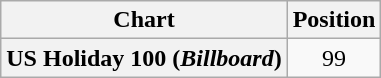<table class="wikitable plainrowheaders" style="text-align:center">
<tr>
<th scope="col">Chart</th>
<th scope="col">Position</th>
</tr>
<tr>
<th scope="row">US Holiday 100 (<em>Billboard</em>)</th>
<td>99</td>
</tr>
</table>
